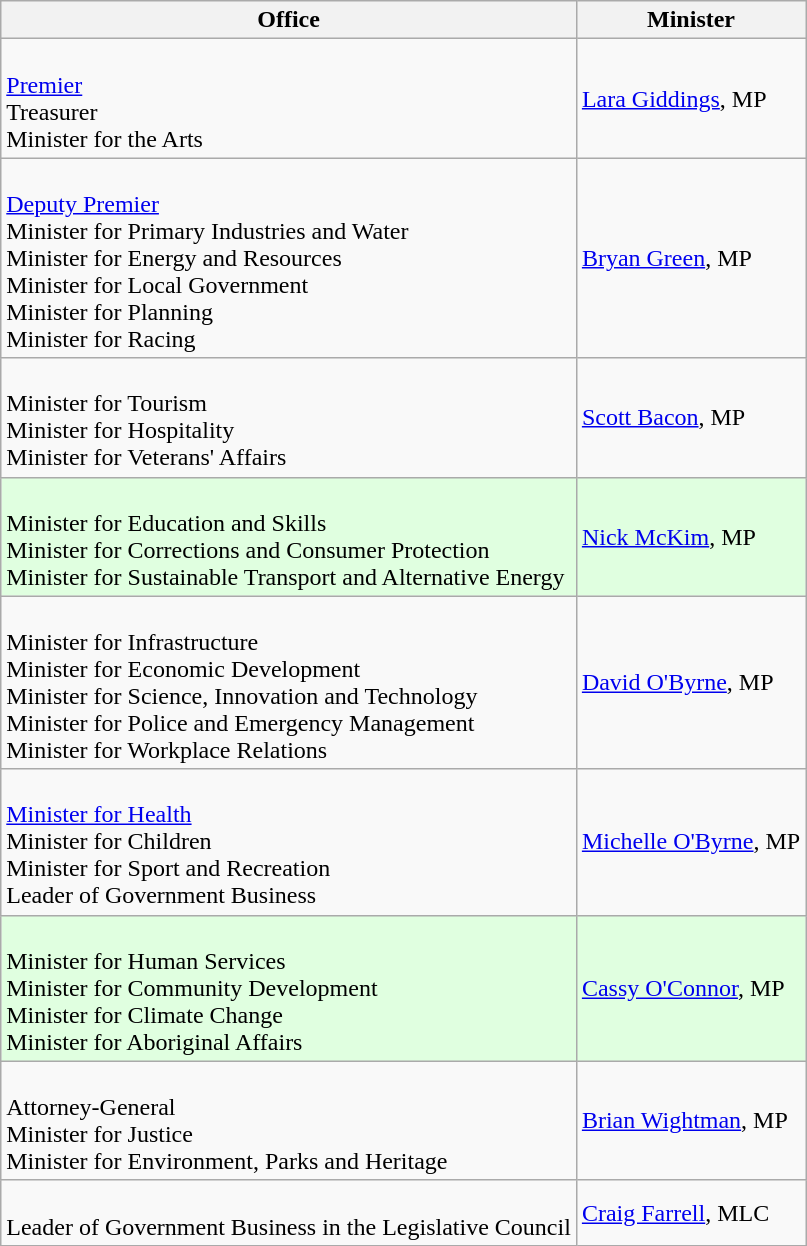<table class="wikitable">
<tr>
<th>Office</th>
<th>Minister</th>
</tr>
<tr>
<td><br><a href='#'>Premier</a><br>
Treasurer<br>
Minister for the Arts</td>
<td><a href='#'>Lara Giddings</a>, MP</td>
</tr>
<tr>
<td><br><a href='#'>Deputy Premier</a><br>
Minister for Primary Industries and Water<br>
Minister for Energy and Resources<br>
Minister for Local Government<br>
Minister for Planning<br>
Minister for Racing</td>
<td><a href='#'>Bryan Green</a>, MP</td>
</tr>
<tr>
<td><br>Minister for Tourism<br>
Minister for Hospitality<br>
Minister for Veterans' Affairs</td>
<td><a href='#'>Scott Bacon</a>, MP</td>
</tr>
<tr bgcolor="#e0ffe0">
<td><br>Minister for Education and Skills<br>
Minister for Corrections and Consumer Protection<br>
Minister for Sustainable Transport and Alternative Energy</td>
<td><a href='#'>Nick McKim</a>, MP</td>
</tr>
<tr>
<td><br>Minister for Infrastructure<br>
Minister for Economic Development<br>
Minister for Science, Innovation and Technology<br>
Minister for Police and Emergency Management<br>
Minister for Workplace Relations</td>
<td><a href='#'>David O'Byrne</a>, MP</td>
</tr>
<tr>
<td><br><a href='#'>Minister for Health</a><br>
Minister for Children<br>
Minister for Sport and Recreation<br>
Leader of Government Business</td>
<td><a href='#'>Michelle O'Byrne</a>, MP</td>
</tr>
<tr bgcolor="#e0ffe0">
<td><br>Minister for Human Services<br>
Minister for Community Development<br>
Minister for Climate Change<br>
Minister for Aboriginal Affairs</td>
<td><a href='#'>Cassy O'Connor</a>, MP</td>
</tr>
<tr>
<td><br>Attorney-General<br>
Minister for Justice<br>
Minister for Environment, Parks and Heritage</td>
<td><a href='#'>Brian Wightman</a>, MP</td>
</tr>
<tr>
<td><br>Leader of Government Business in the Legislative Council</td>
<td><a href='#'>Craig Farrell</a>, MLC</td>
</tr>
</table>
